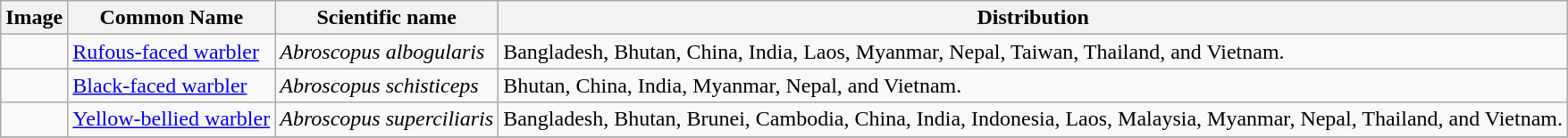<table class="wikitable">
<tr>
<th>Image</th>
<th>Common Name</th>
<th>Scientific name</th>
<th>Distribution</th>
</tr>
<tr>
<td></td>
<td><a href='#'>Rufous-faced warbler</a></td>
<td><em>Abroscopus albogularis</em></td>
<td>Bangladesh, Bhutan, China, India, Laos, Myanmar, Nepal, Taiwan, Thailand, and Vietnam.</td>
</tr>
<tr>
<td></td>
<td><a href='#'>Black-faced warbler</a></td>
<td><em>Abroscopus schisticeps</em></td>
<td>Bhutan, China, India, Myanmar, Nepal, and Vietnam.</td>
</tr>
<tr>
<td></td>
<td><a href='#'>Yellow-bellied warbler</a></td>
<td><em>Abroscopus superciliaris</em></td>
<td>Bangladesh, Bhutan, Brunei, Cambodia, China, India, Indonesia, Laos, Malaysia, Myanmar, Nepal, Thailand, and Vietnam.</td>
</tr>
<tr>
</tr>
</table>
